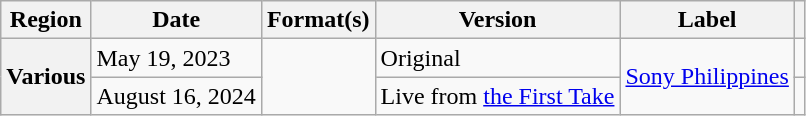<table class="wikitable plainrowheaders">
<tr>
<th scope="col">Region</th>
<th scope="col">Date</th>
<th scope="col">Format(s)</th>
<th scope="col">Version</th>
<th scope="col">Label</th>
<th scope="col"></th>
</tr>
<tr>
<th rowspan="2" scope="row">Various</th>
<td>May 19, 2023</td>
<td rowspan="2"></td>
<td>Original</td>
<td rowspan="2"><a href='#'>Sony Philippines</a></td>
<td style="text-align:center;"></td>
</tr>
<tr>
<td>August 16, 2024</td>
<td>Live from <a href='#'>the First Take</a></td>
<td style="text-align:center;"></td>
</tr>
</table>
